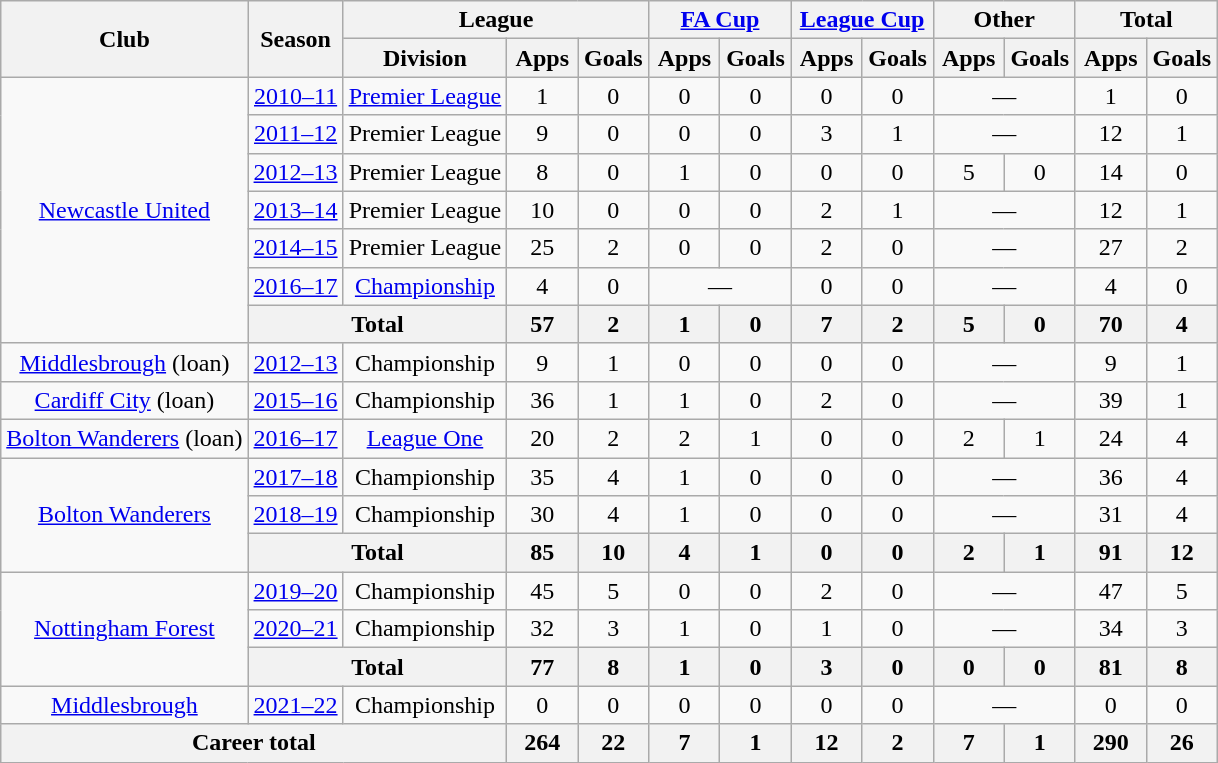<table class="wikitable" style="text-align: center">
<tr>
<th rowspan="2">Club</th>
<th rowspan="2">Season</th>
<th colspan="3">League</th>
<th colspan="2"><a href='#'>FA Cup</a></th>
<th colspan="2"><a href='#'>League Cup</a></th>
<th colspan="2">Other</th>
<th colspan="2">Total</th>
</tr>
<tr>
<th>Division</th>
<th width=40>Apps</th>
<th width=40>Goals</th>
<th width=40>Apps</th>
<th width=40>Goals</th>
<th width=40>Apps</th>
<th width=40>Goals</th>
<th width=40>Apps</th>
<th width=40>Goals</th>
<th width=40>Apps</th>
<th width=40>Goals</th>
</tr>
<tr>
<td rowspan=7><a href='#'>Newcastle United</a></td>
<td><a href='#'>2010–11</a></td>
<td><a href='#'>Premier League</a></td>
<td>1</td>
<td>0</td>
<td>0</td>
<td>0</td>
<td>0</td>
<td>0</td>
<td colspan=2>—</td>
<td>1</td>
<td>0</td>
</tr>
<tr>
<td><a href='#'>2011–12</a></td>
<td>Premier League</td>
<td>9</td>
<td>0</td>
<td>0</td>
<td>0</td>
<td>3</td>
<td>1</td>
<td colspan=2>—</td>
<td>12</td>
<td>1</td>
</tr>
<tr>
<td><a href='#'>2012–13</a></td>
<td>Premier League</td>
<td>8</td>
<td>0</td>
<td>1</td>
<td>0</td>
<td>0</td>
<td>0</td>
<td>5</td>
<td>0</td>
<td>14</td>
<td>0</td>
</tr>
<tr>
<td><a href='#'>2013–14</a></td>
<td>Premier League</td>
<td>10</td>
<td>0</td>
<td>0</td>
<td>0</td>
<td>2</td>
<td>1</td>
<td colspan=2>—</td>
<td>12</td>
<td>1</td>
</tr>
<tr>
<td><a href='#'>2014–15</a></td>
<td>Premier League</td>
<td>25</td>
<td>2</td>
<td>0</td>
<td>0</td>
<td>2</td>
<td>0</td>
<td colspan=2>—</td>
<td>27</td>
<td>2</td>
</tr>
<tr>
<td><a href='#'>2016–17</a></td>
<td><a href='#'>Championship</a></td>
<td>4</td>
<td>0</td>
<td colspan="2">—</td>
<td>0</td>
<td>0</td>
<td colspan="2">—</td>
<td>4</td>
<td>0</td>
</tr>
<tr>
<th colspan="2">Total</th>
<th>57</th>
<th>2</th>
<th>1</th>
<th>0</th>
<th>7</th>
<th>2</th>
<th>5</th>
<th>0</th>
<th>70</th>
<th>4</th>
</tr>
<tr>
<td><a href='#'>Middlesbrough</a> (loan)</td>
<td><a href='#'>2012–13</a></td>
<td>Championship</td>
<td>9</td>
<td>1</td>
<td>0</td>
<td>0</td>
<td>0</td>
<td>0</td>
<td colspan=2>—</td>
<td>9</td>
<td>1</td>
</tr>
<tr>
<td><a href='#'>Cardiff City</a> (loan)</td>
<td><a href='#'>2015–16</a></td>
<td>Championship</td>
<td>36</td>
<td>1</td>
<td>1</td>
<td>0</td>
<td>2</td>
<td>0</td>
<td colspan=2>—</td>
<td>39</td>
<td>1</td>
</tr>
<tr>
<td><a href='#'>Bolton Wanderers</a> (loan)</td>
<td><a href='#'>2016–17</a></td>
<td><a href='#'>League One</a></td>
<td>20</td>
<td>2</td>
<td>2</td>
<td>1</td>
<td>0</td>
<td>0</td>
<td>2</td>
<td>1</td>
<td>24</td>
<td>4</td>
</tr>
<tr>
<td rowspan="3"><a href='#'>Bolton Wanderers</a></td>
<td><a href='#'>2017–18</a></td>
<td>Championship</td>
<td>35</td>
<td>4</td>
<td>1</td>
<td>0</td>
<td>0</td>
<td>0</td>
<td colspan=2>—</td>
<td>36</td>
<td>4</td>
</tr>
<tr>
<td><a href='#'>2018–19</a></td>
<td>Championship</td>
<td>30</td>
<td>4</td>
<td>1</td>
<td>0</td>
<td>0</td>
<td>0</td>
<td colspan=2>—</td>
<td>31</td>
<td>4</td>
</tr>
<tr>
<th colspan="2">Total</th>
<th>85</th>
<th>10</th>
<th>4</th>
<th>1</th>
<th>0</th>
<th>0</th>
<th>2</th>
<th>1</th>
<th>91</th>
<th>12</th>
</tr>
<tr>
<td rowspan=3><a href='#'>Nottingham Forest</a></td>
<td><a href='#'>2019–20</a></td>
<td>Championship</td>
<td>45</td>
<td>5</td>
<td>0</td>
<td>0</td>
<td>2</td>
<td>0</td>
<td colspan="2">—</td>
<td>47</td>
<td>5</td>
</tr>
<tr>
<td><a href='#'>2020–21</a></td>
<td>Championship</td>
<td>32</td>
<td>3</td>
<td>1</td>
<td>0</td>
<td>1</td>
<td>0</td>
<td colspan=2>—</td>
<td>34</td>
<td>3</td>
</tr>
<tr>
<th colspan=2>Total</th>
<th>77</th>
<th>8</th>
<th>1</th>
<th>0</th>
<th>3</th>
<th>0</th>
<th>0</th>
<th>0</th>
<th>81</th>
<th>8</th>
</tr>
<tr>
<td><a href='#'>Middlesbrough</a></td>
<td><a href='#'>2021–22</a></td>
<td>Championship</td>
<td>0</td>
<td>0</td>
<td>0</td>
<td>0</td>
<td>0</td>
<td>0</td>
<td colspan=2>—</td>
<td>0</td>
<td>0</td>
</tr>
<tr>
<th colspan="3">Career total</th>
<th>264</th>
<th>22</th>
<th>7</th>
<th>1</th>
<th>12</th>
<th>2</th>
<th>7</th>
<th>1</th>
<th>290</th>
<th>26</th>
</tr>
</table>
